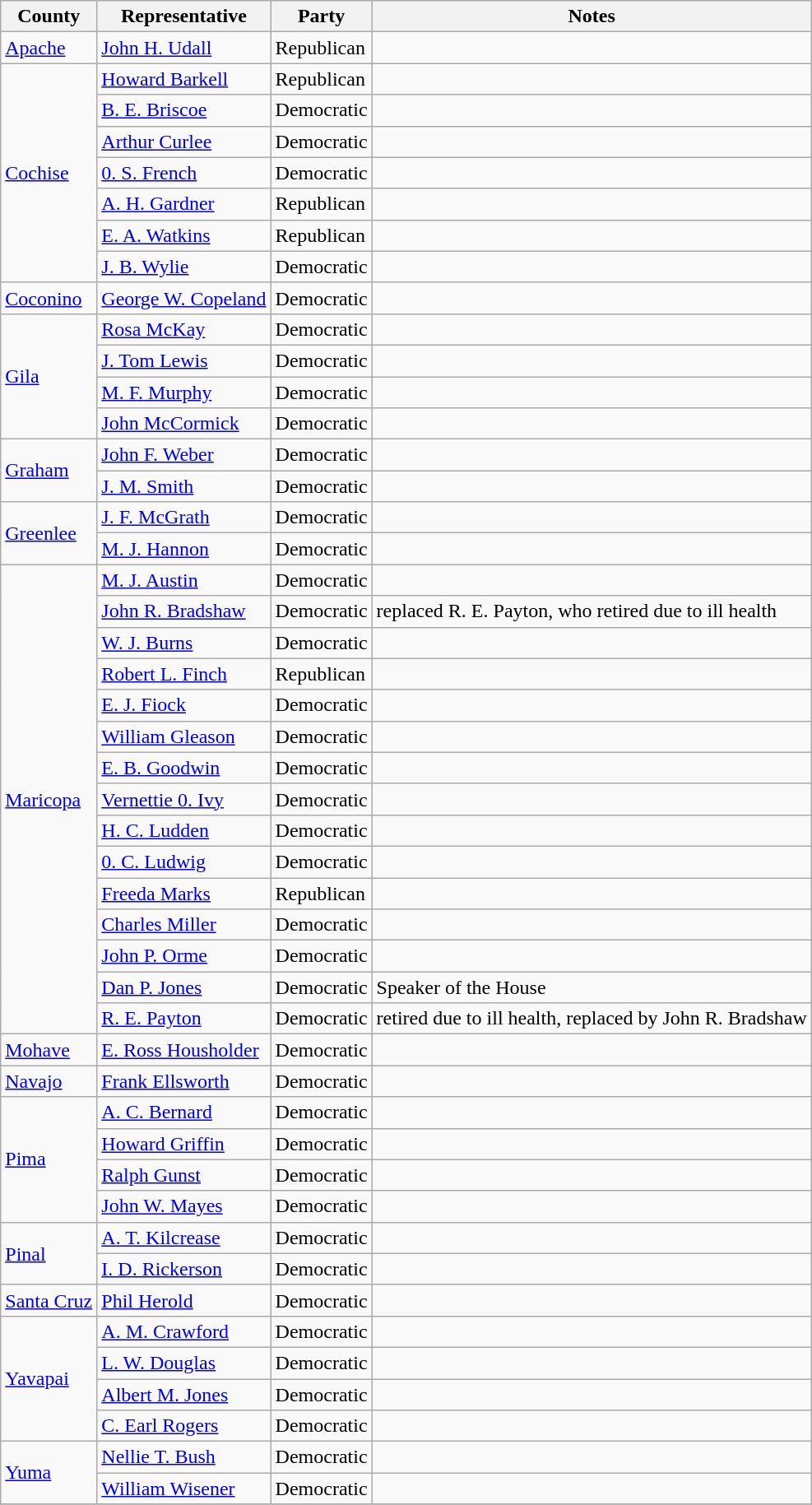<table class=wikitable>
<tr>
<th>County</th>
<th>Representative</th>
<th>Party</th>
<th>Notes</th>
</tr>
<tr>
<td><a href='#'>Apache</a></td>
<td><a href='#'>John H. Udall</a></td>
<td>Republican</td>
<td></td>
</tr>
<tr>
<td rowspan="7"><a href='#'>Cochise</a></td>
<td><a href='#'>Howard Barkell</a></td>
<td>Republican</td>
<td></td>
</tr>
<tr>
<td><a href='#'>B. E. Briscoe</a></td>
<td>Democratic</td>
<td></td>
</tr>
<tr>
<td><a href='#'>Arthur Curlee</a></td>
<td>Democratic</td>
<td></td>
</tr>
<tr>
<td><a href='#'>0. S. French</a></td>
<td>Democratic</td>
<td></td>
</tr>
<tr>
<td><a href='#'>A. H. Gardner</a></td>
<td>Republican</td>
<td></td>
</tr>
<tr>
<td><a href='#'>E. A. Watkins</a></td>
<td>Republican</td>
<td></td>
</tr>
<tr>
<td><a href='#'>J. B. Wylie</a></td>
<td>Democratic</td>
<td></td>
</tr>
<tr>
<td><a href='#'>Coconino</a></td>
<td><a href='#'>George W. Copeland</a></td>
<td>Democratic</td>
<td></td>
</tr>
<tr>
<td rowspan="4"><a href='#'>Gila</a></td>
<td><a href='#'>Rosa McKay</a></td>
<td>Democratic</td>
<td></td>
</tr>
<tr>
<td><a href='#'>J. Tom Lewis</a></td>
<td>Democratic</td>
<td></td>
</tr>
<tr>
<td><a href='#'>M. F. Murphy</a></td>
<td>Democratic</td>
<td></td>
</tr>
<tr>
<td><a href='#'>John McCormick</a></td>
<td>Democratic</td>
<td></td>
</tr>
<tr>
<td rowspan="2"><a href='#'>Graham</a></td>
<td><a href='#'>John F. Weber</a></td>
<td>Democratic</td>
<td></td>
</tr>
<tr>
<td><a href='#'>J. M. Smith</a></td>
<td>Democratic</td>
<td></td>
</tr>
<tr>
<td rowspan="2"><a href='#'>Greenlee</a></td>
<td><a href='#'>J. F. McGrath</a></td>
<td>Democratic</td>
<td></td>
</tr>
<tr>
<td><a href='#'>M. J. Hannon</a></td>
<td>Democratic</td>
<td></td>
</tr>
<tr>
<td rowspan="15"><a href='#'>Maricopa</a></td>
<td><a href='#'>M. J. Austin</a></td>
<td>Democratic</td>
<td></td>
</tr>
<tr>
<td><a href='#'>John R. Bradshaw</a></td>
<td>Democratic</td>
<td>replaced R. E. Payton, who retired due to ill health</td>
</tr>
<tr>
<td><a href='#'>W. J. Burns</a></td>
<td>Democratic</td>
<td></td>
</tr>
<tr>
<td><a href='#'>Robert L. Finch</a></td>
<td>Republican</td>
<td></td>
</tr>
<tr>
<td><a href='#'>E. J. Fiock</a></td>
<td>Democratic</td>
<td></td>
</tr>
<tr>
<td><a href='#'>William Gleason</a></td>
<td>Democratic</td>
<td></td>
</tr>
<tr>
<td><a href='#'>E. B. Goodwin</a></td>
<td>Democratic</td>
<td></td>
</tr>
<tr>
<td><a href='#'>Vernettie 0. Ivy</a></td>
<td>Democratic</td>
<td></td>
</tr>
<tr>
<td><a href='#'>H. C. Ludden</a></td>
<td>Democratic</td>
<td></td>
</tr>
<tr>
<td><a href='#'>0. C. Ludwig</a></td>
<td>Democratic</td>
<td></td>
</tr>
<tr>
<td><a href='#'>Freeda Marks</a></td>
<td>Republican</td>
<td></td>
</tr>
<tr>
<td><a href='#'>Charles Miller</a></td>
<td>Democratic</td>
<td></td>
</tr>
<tr>
<td><a href='#'>John P. Orme</a></td>
<td>Democratic</td>
<td></td>
</tr>
<tr>
<td><a href='#'>Dan P. Jones</a></td>
<td>Democratic</td>
<td>Speaker of the House</td>
</tr>
<tr>
<td><a href='#'>R. E. Payton</a></td>
<td>Democratic</td>
<td>retired due to ill health, replaced by John R. Bradshaw</td>
</tr>
<tr>
<td><a href='#'>Mohave</a></td>
<td><a href='#'>E. Ross Housholder</a></td>
<td>Democratic</td>
<td></td>
</tr>
<tr>
<td><a href='#'>Navajo</a></td>
<td><a href='#'>Frank Ellsworth</a></td>
<td>Democratic</td>
<td></td>
</tr>
<tr>
<td rowspan="4"><a href='#'>Pima</a></td>
<td><a href='#'>A. C. Bernard</a></td>
<td>Democratic</td>
<td></td>
</tr>
<tr>
<td><a href='#'>Howard Griffin</a></td>
<td>Democratic</td>
<td></td>
</tr>
<tr>
<td><a href='#'>Ralph Gunst</a></td>
<td>Democratic</td>
<td></td>
</tr>
<tr>
<td><a href='#'>John W. Mayes</a></td>
<td>Democratic</td>
<td></td>
</tr>
<tr>
<td rowspan="2"><a href='#'>Pinal</a></td>
<td><a href='#'>A. T. Kilcrease</a></td>
<td>Democratic</td>
<td></td>
</tr>
<tr>
<td><a href='#'>I. D. Rickerson</a></td>
<td>Democratic</td>
<td></td>
</tr>
<tr>
<td><a href='#'>Santa Cruz</a></td>
<td><a href='#'>Phil Herold</a></td>
<td>Democratic</td>
<td></td>
</tr>
<tr>
<td rowspan="4"><a href='#'>Yavapai</a></td>
<td><a href='#'>A. M. Crawford</a></td>
<td>Democratic</td>
<td></td>
</tr>
<tr>
<td><a href='#'>L. W. Douglas</a></td>
<td>Democratic</td>
<td></td>
</tr>
<tr>
<td><a href='#'>Albert M. Jones</a></td>
<td>Democratic</td>
<td></td>
</tr>
<tr>
<td><a href='#'>C. Earl Rogers</a></td>
<td>Democratic</td>
<td></td>
</tr>
<tr>
<td rowspan="2"><a href='#'>Yuma</a></td>
<td><a href='#'>Nellie T. Bush</a></td>
<td>Democratic</td>
<td></td>
</tr>
<tr>
<td><a href='#'>William Wisener</a></td>
<td>Democratic</td>
<td></td>
</tr>
<tr>
</tr>
</table>
